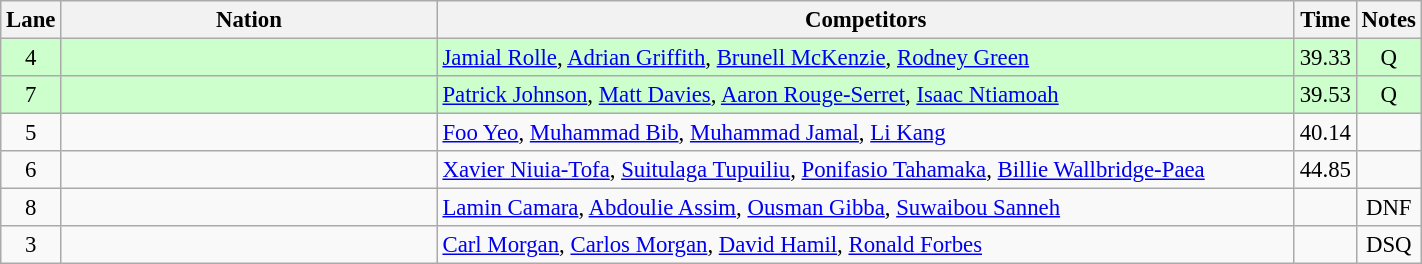<table class="wikitable sortable" width=75% style="text-align:center; font-size:95%">
<tr>
<th width=15>Lane</th>
<th width=300>Nation</th>
<th width=700>Competitors</th>
<th width=15>Time</th>
<th width=15>Notes</th>
</tr>
<tr bgcolor=ccffcc>
<td>4</td>
<td align=left></td>
<td align=left><a href='#'>Jamial Rolle</a>, <a href='#'>Adrian Griffith</a>, <a href='#'>Brunell McKenzie</a>, <a href='#'>Rodney Green</a></td>
<td>39.33</td>
<td>Q</td>
</tr>
<tr bgcolor=ccffcc>
<td>7</td>
<td align=left></td>
<td align=left><a href='#'>Patrick Johnson</a>, <a href='#'>Matt Davies</a>, <a href='#'>Aaron Rouge-Serret</a>, <a href='#'>Isaac Ntiamoah</a></td>
<td>39.53</td>
<td>Q</td>
</tr>
<tr>
<td>5</td>
<td align=left></td>
<td align=left><a href='#'>Foo Yeo</a>, <a href='#'>Muhammad Bib</a>, <a href='#'>Muhammad Jamal</a>, <a href='#'>Li Kang</a></td>
<td>40.14</td>
<td></td>
</tr>
<tr>
<td>6</td>
<td align=left></td>
<td align=left><a href='#'>Xavier Niuia-Tofa</a>, <a href='#'>Suitulaga Tupuiliu</a>, <a href='#'>Ponifasio Tahamaka</a>, <a href='#'>Billie Wallbridge-Paea</a></td>
<td>44.85</td>
<td></td>
</tr>
<tr>
<td>8</td>
<td align=left></td>
<td align=left><a href='#'>Lamin Camara</a>, <a href='#'>Abdoulie Assim</a>, <a href='#'>Ousman Gibba</a>, <a href='#'>Suwaibou Sanneh</a></td>
<td></td>
<td>DNF</td>
</tr>
<tr>
<td>3</td>
<td align=left></td>
<td align=left><a href='#'>Carl Morgan</a>, <a href='#'>Carlos Morgan</a>, <a href='#'>David Hamil</a>, <a href='#'>Ronald Forbes</a></td>
<td></td>
<td>DSQ</td>
</tr>
</table>
